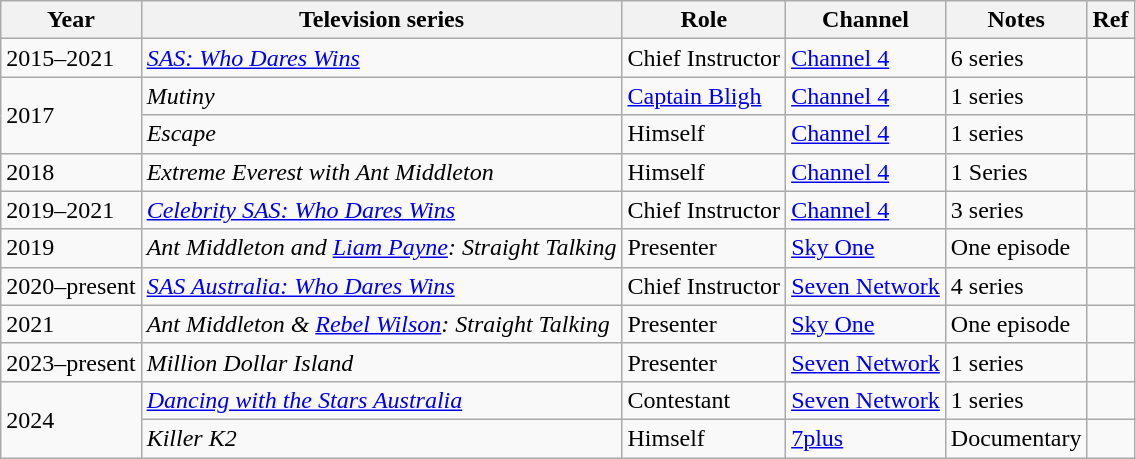<table class="wikitable">
<tr>
<th>Year</th>
<th>Television series</th>
<th>Role</th>
<th>Channel</th>
<th>Notes</th>
<th>Ref</th>
</tr>
<tr>
<td>2015–2021</td>
<td><em><a href='#'>SAS: Who Dares Wins</a></em></td>
<td>Chief Instructor</td>
<td><a href='#'>Channel 4</a></td>
<td>6 series</td>
<td></td>
</tr>
<tr>
<td rowspan=2>2017</td>
<td><em>Mutiny</em></td>
<td><a href='#'>Captain Bligh</a></td>
<td><a href='#'>Channel 4</a></td>
<td>1 series</td>
<td></td>
</tr>
<tr>
<td><em>Escape</em></td>
<td>Himself</td>
<td><a href='#'>Channel 4</a></td>
<td>1 series</td>
<td></td>
</tr>
<tr>
<td>2018</td>
<td><em>Extreme Everest with Ant Middleton</em></td>
<td>Himself</td>
<td><a href='#'>Channel 4</a></td>
<td>1 Series</td>
<td></td>
</tr>
<tr>
<td>2019–2021</td>
<td><em><a href='#'>Celebrity SAS: Who Dares Wins</a></em></td>
<td>Chief Instructor</td>
<td><a href='#'>Channel 4</a></td>
<td>3 series</td>
<td></td>
</tr>
<tr>
<td>2019</td>
<td><em>Ant Middleton and <a href='#'>Liam Payne</a>: Straight Talking</em></td>
<td>Presenter</td>
<td><a href='#'>Sky One</a></td>
<td>One episode</td>
<td></td>
</tr>
<tr>
<td>2020–present</td>
<td><em><a href='#'>SAS Australia: Who Dares Wins</a></em></td>
<td>Chief Instructor</td>
<td><a href='#'>Seven Network</a></td>
<td>4 series</td>
<td></td>
</tr>
<tr>
<td>2021</td>
<td><em>Ant Middleton & <a href='#'>Rebel Wilson</a>: Straight Talking</em></td>
<td>Presenter</td>
<td><a href='#'>Sky One</a></td>
<td>One episode</td>
<td></td>
</tr>
<tr>
<td>2023–present</td>
<td><em>Million Dollar Island</em></td>
<td>Presenter</td>
<td><a href='#'>Seven Network</a></td>
<td>1 series</td>
<td></td>
</tr>
<tr>
<td rowspan=2>2024</td>
<td><em><a href='#'>Dancing with the Stars Australia</a></em></td>
<td>Contestant</td>
<td><a href='#'>Seven Network</a></td>
<td>1 series</td>
<td></td>
</tr>
<tr>
<td><em>Killer K2</em></td>
<td>Himself</td>
<td><a href='#'>7plus</a></td>
<td>Documentary</td>
<td></td>
</tr>
</table>
